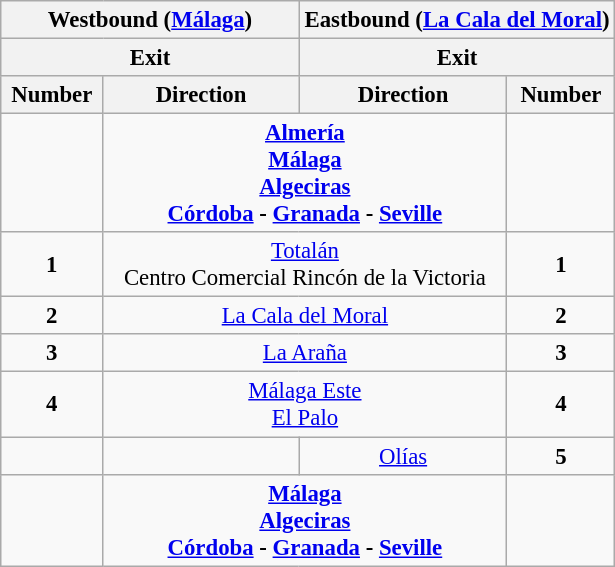<table class="wikitable" style="font-size:95%; text-align: center;">
<tr>
<th colspan="2">Westbound (<a href='#'>Málaga</a>)</th>
<th colspan="2">Eastbound (<a href='#'>La Cala del Moral</a>)</th>
</tr>
<tr>
<th colspan="2">Exit</th>
<th colspan="2">Exit</th>
</tr>
<tr>
<th>Number</th>
<th>Direction</th>
<th>Direction</th>
<th>Number</th>
</tr>
<tr>
<td></td>
<td colspan="2">  <strong><a href='#'>Almería</a></strong><br><strong><a href='#'>Málaga</a></strong><br><strong><a href='#'>Algeciras</a></strong><br> <strong><a href='#'>Córdoba</a></strong> <strong>-</strong> <strong><a href='#'>Granada</a></strong> <strong>-</strong> <strong><a href='#'>Seville</a></strong></td>
<td></td>
</tr>
<tr>
<td><strong>1</strong></td>
<td colspan="2"> <a href='#'>Totalán</a><br>Centro Comercial Rincón de la Victoria</td>
<td><strong>1</strong></td>
</tr>
<tr>
<td><strong>2</strong></td>
<td colspan="2"> <a href='#'>La Cala del Moral</a></td>
<td><strong>2</strong></td>
</tr>
<tr>
<td><strong>3</strong></td>
<td colspan="2"><a href='#'>La Araña</a></td>
<td><strong>3</strong></td>
</tr>
<tr>
<td><strong>4</strong></td>
<td colspan="2"><a href='#'>Málaga Este</a><br><a href='#'>El Palo</a></td>
<td><strong>4</strong></td>
</tr>
<tr>
<td></td>
<td></td>
<td> <a href='#'>Olías</a></td>
<td><strong>5</strong></td>
</tr>
<tr>
<td></td>
<td colspan="2">  <strong><a href='#'>Málaga</a></strong><br><strong><a href='#'>Algeciras</a></strong><br> <strong><a href='#'>Córdoba</a></strong> <strong>-</strong> <strong><a href='#'>Granada</a></strong> <strong>-</strong> <strong><a href='#'>Seville</a></strong></td>
<td></td>
</tr>
</table>
